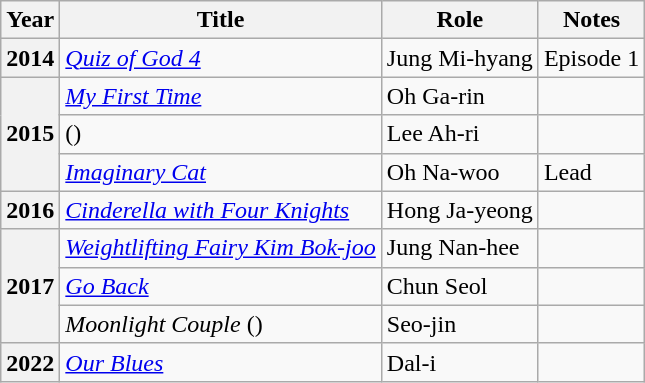<table class="wikitable  plainrowheaders">
<tr>
<th scope="col">Year</th>
<th scope="col">Title</th>
<th scope="col">Role</th>
<th scope="col">Notes</th>
</tr>
<tr>
<th scope="row">2014</th>
<td><em><a href='#'>Quiz of God 4</a></em></td>
<td>Jung Mi-hyang</td>
<td>Episode 1</td>
</tr>
<tr>
<th rowspan="3" scope="row">2015</th>
<td><em><a href='#'>My First Time</a></em></td>
<td>Oh Ga-rin</td>
<td></td>
</tr>
<tr>
<td><em></em> ()</td>
<td>Lee Ah-ri</td>
<td></td>
</tr>
<tr>
<td><em><a href='#'>Imaginary Cat</a></em></td>
<td>Oh Na-woo</td>
<td>Lead</td>
</tr>
<tr>
<th scope="row">2016</th>
<td><em><a href='#'>Cinderella with Four Knights</a></em></td>
<td>Hong Ja-yeong</td>
<td></td>
</tr>
<tr>
<th rowspan="3" scope="row">2017</th>
<td><em><a href='#'>Weightlifting Fairy Kim Bok-joo</a></em></td>
<td>Jung Nan-hee</td>
<td></td>
</tr>
<tr>
<td><em><a href='#'>Go Back</a></em></td>
<td>Chun Seol</td>
<td></td>
</tr>
<tr>
<td><em>Moonlight Couple</em> ()</td>
<td>Seo-jin</td>
<td></td>
</tr>
<tr>
<th scope="row">2022</th>
<td><em><a href='#'>Our Blues</a></em></td>
<td>Dal-i</td>
<td></td>
</tr>
</table>
